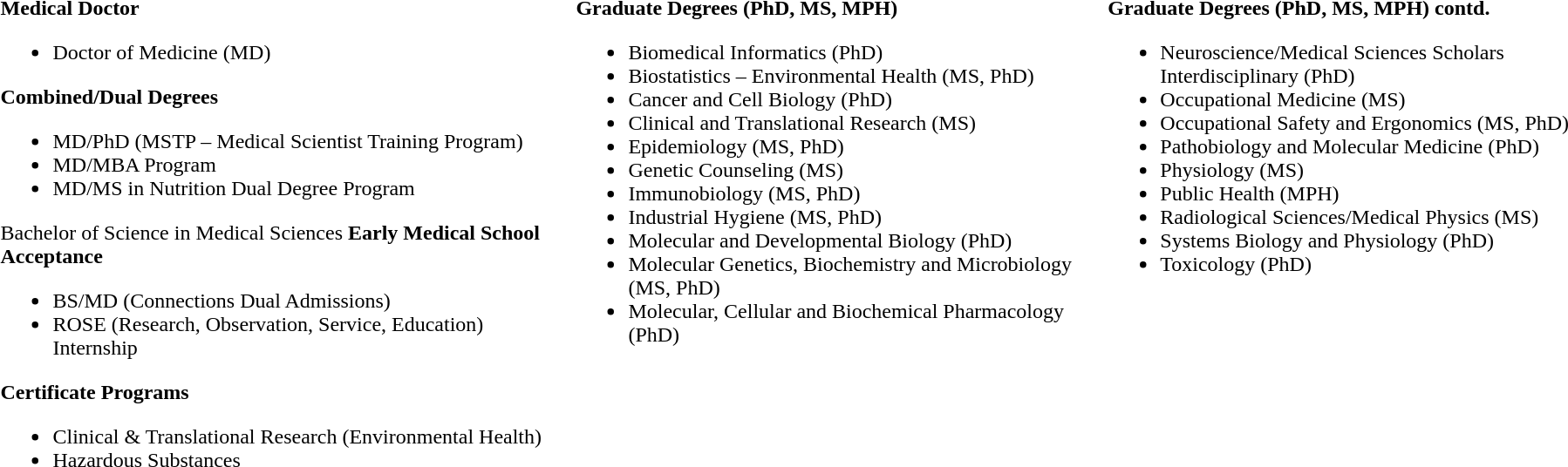<table>
<tr>
<td valign="top"><br><strong>Medical Doctor</strong><ul><li>Doctor of Medicine (MD)</li></ul><strong>Combined/Dual Degrees</strong><ul><li>MD/PhD (MSTP – Medical Scientist Training Program)</li><li>MD/MBA Program</li><li>MD/MS in Nutrition Dual Degree Program</li></ul>Bachelor of Science in Medical Sciences
<strong>Early Medical School Acceptance</strong><ul><li>BS/MD (Connections Dual Admissions)</li><li>ROSE (Research, Observation, Service, Education) Internship</li></ul><strong>Certificate Programs</strong><ul><li>Clinical & Translational Research (Environmental Health)</li><li>Hazardous Substances</li></ul></td>
<td valign="top"><br><strong>Graduate Degrees (PhD, MS, MPH)</strong><ul><li>Biomedical Informatics (PhD)</li><li>Biostatistics – Environmental Health (MS, PhD)</li><li>Cancer and Cell Biology (PhD)</li><li>Clinical and Translational Research (MS)</li><li>Epidemiology (MS, PhD)</li><li>Genetic Counseling (MS)</li><li>Immunobiology (MS, PhD)</li><li>Industrial Hygiene (MS, PhD)</li><li>Molecular and Developmental Biology (PhD)</li><li>Molecular Genetics, Biochemistry and Microbiology (MS, PhD)</li><li>Molecular, Cellular and Biochemical Pharmacology (PhD)</li></ul></td>
<td valign="top"><br><strong>Graduate Degrees (PhD, MS, MPH) contd.</strong><ul><li>Neuroscience/Medical Sciences Scholars Interdisciplinary (PhD)</li><li>Occupational Medicine (MS)</li><li>Occupational Safety and Ergonomics (MS, PhD)</li><li>Pathobiology and Molecular Medicine (PhD)</li><li>Physiology (MS)</li><li>Public Health (MPH)</li><li>Radiological Sciences/Medical Physics (MS)</li><li>Systems Biology and Physiology (PhD)</li><li>Toxicology (PhD)</li></ul></td>
</tr>
</table>
